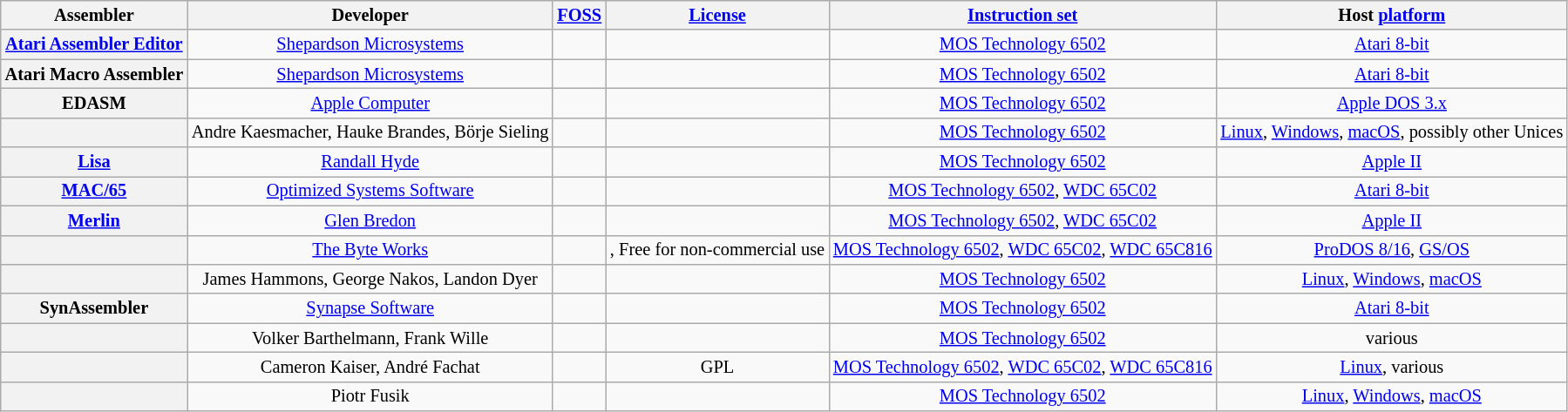<table class="wikitable sortable" style="font-size: 85%; text-align: center">
<tr>
<th>Assembler</th>
<th>Developer</th>
<th><a href='#'>FOSS</a></th>
<th><a href='#'>License</a></th>
<th><a href='#'>Instruction set</a></th>
<th>Host <a href='#'>platform</a></th>
</tr>
<tr>
<th><a href='#'>Atari Assembler Editor</a></th>
<td><a href='#'>Shepardson Microsystems</a></td>
<td></td>
<td></td>
<td><a href='#'>MOS Technology 6502</a></td>
<td><a href='#'>Atari 8-bit</a></td>
</tr>
<tr>
<th>Atari Macro Assembler</th>
<td><a href='#'>Shepardson Microsystems</a></td>
<td></td>
<td></td>
<td><a href='#'>MOS Technology 6502</a></td>
<td><a href='#'>Atari 8-bit</a></td>
</tr>
<tr>
<th>EDASM</th>
<td><a href='#'>Apple Computer</a></td>
<td></td>
<td></td>
<td><a href='#'>MOS Technology 6502</a></td>
<td><a href='#'>Apple DOS 3.x</a></td>
</tr>
<tr>
<th></th>
<td>Andre Kaesmacher, Hauke Brandes, Börje Sieling</td>
<td></td>
<td></td>
<td><a href='#'>MOS Technology 6502</a></td>
<td><a href='#'>Linux</a>, <a href='#'>Windows</a>, <a href='#'>macOS</a>, possibly other Unices</td>
</tr>
<tr>
<th><a href='#'>Lisa</a></th>
<td><a href='#'>Randall Hyde</a></td>
<td></td>
<td></td>
<td><a href='#'>MOS Technology 6502</a></td>
<td><a href='#'>Apple II</a></td>
</tr>
<tr>
<th><a href='#'>MAC/65</a></th>
<td><a href='#'>Optimized Systems Software</a></td>
<td></td>
<td></td>
<td><a href='#'>MOS Technology 6502</a>, <a href='#'>WDC 65C02</a></td>
<td><a href='#'>Atari 8-bit</a></td>
</tr>
<tr>
<th><a href='#'>Merlin</a></th>
<td><a href='#'>Glen Bredon</a></td>
<td></td>
<td></td>
<td><a href='#'>MOS Technology 6502</a>, <a href='#'>WDC 65C02</a></td>
<td><a href='#'>Apple II</a></td>
</tr>
<tr>
<th></th>
<td><a href='#'>The Byte Works</a></td>
<td></td>
<td>, Free for non-commercial use</td>
<td><a href='#'>MOS Technology 6502</a>, <a href='#'>WDC 65C02</a>, <a href='#'>WDC 65C816</a></td>
<td><a href='#'>ProDOS 8/16</a>, <a href='#'>GS/OS</a></td>
</tr>
<tr>
<th></th>
<td>James Hammons, George Nakos, Landon Dyer</td>
<td></td>
<td></td>
<td><a href='#'>MOS Technology 6502</a></td>
<td><a href='#'>Linux</a>, <a href='#'>Windows</a>, <a href='#'>macOS</a></td>
</tr>
<tr>
<th>SynAssembler</th>
<td><a href='#'>Synapse Software</a></td>
<td></td>
<td></td>
<td><a href='#'>MOS Technology 6502</a></td>
<td><a href='#'>Atari 8-bit</a></td>
</tr>
<tr>
<th></th>
<td>Volker Barthelmann, Frank Wille</td>
<td></td>
<td></td>
<td><a href='#'>MOS Technology 6502</a></td>
<td>various</td>
</tr>
<tr>
<th></th>
<td>Cameron Kaiser, André Fachat</td>
<td></td>
<td>GPL</td>
<td><a href='#'>MOS Technology 6502</a>, <a href='#'>WDC 65C02</a>, <a href='#'>WDC 65C816</a></td>
<td><a href='#'>Linux</a>, various</td>
</tr>
<tr>
<th></th>
<td>Piotr Fusik</td>
<td></td>
<td></td>
<td><a href='#'>MOS Technology 6502</a></td>
<td><a href='#'>Linux</a>, <a href='#'>Windows</a>, <a href='#'>macOS</a></td>
</tr>
</table>
